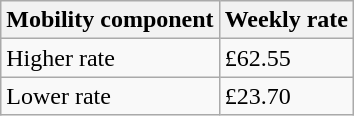<table class="wikitable" border="1">
<tr>
<th>Mobility component</th>
<th>Weekly rate</th>
</tr>
<tr>
<td>Higher rate</td>
<td>£62.55</td>
</tr>
<tr>
<td>Lower rate</td>
<td>£23.70</td>
</tr>
</table>
